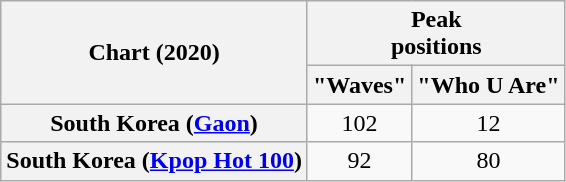<table class="wikitable sortable plainrowheaders" style="text-align:center">
<tr>
<th rowspan="2" scope="col">Chart (2020)</th>
<th colspan="2" scope="col">Peak<br>positions</th>
</tr>
<tr>
<th>"Waves"</th>
<th>"Who U Are"</th>
</tr>
<tr>
<th scope="row">South Korea (<a href='#'>Gaon</a>)</th>
<td>102</td>
<td>12</td>
</tr>
<tr>
<th scope="row">South Korea (<a href='#'>Kpop Hot 100</a>)</th>
<td>92</td>
<td>80</td>
</tr>
</table>
